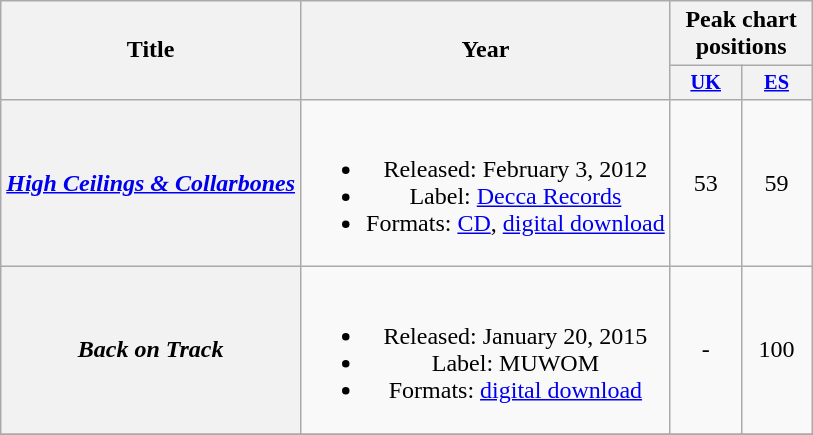<table class="wikitable plainrowheaders" style="text-align:center;">
<tr>
<th scope="col" rowspan="2">Title</th>
<th scope="col" rowspan="2">Year</th>
<th scope="col" colspan="2">Peak chart positions</th>
</tr>
<tr>
<th scope="col" style="width:3em;font-size:85%;"><a href='#'>UK</a></th>
<th scope="col" style="width:3em;font-size:85%;"><a href='#'>ES</a></th>
</tr>
<tr>
<th scope="row"><em><a href='#'>High Ceilings & Collarbones</a></em></th>
<td><br><ul><li>Released: February 3, 2012</li><li>Label: <a href='#'>Decca Records</a></li><li>Formats: <a href='#'>CD</a>, <a href='#'>digital download</a></li></ul></td>
<td>53</td>
<td>59</td>
</tr>
<tr>
<th scope="row"><em>Back on Track</em></th>
<td><br><ul><li>Released: January 20, 2015</li><li>Label: MUWOM</li><li>Formats: <a href='#'>digital download</a></li></ul></td>
<td>-</td>
<td>100</td>
</tr>
<tr>
</tr>
</table>
